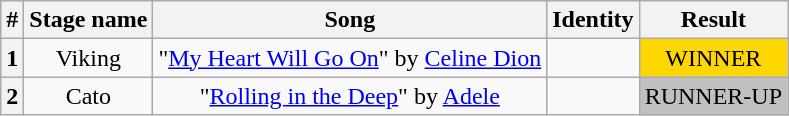<table class="wikitable plainrowheaders" style="text-align: center;">
<tr>
<th>#</th>
<th>Stage name</th>
<th>Song</th>
<th>Identity</th>
<th>Result</th>
</tr>
<tr>
<th>1</th>
<td>Viking</td>
<td>"<a href='#'>My Heart Will Go On</a>" by <a href='#'>Celine Dion</a></td>
<td></td>
<td bgcolor="gold">WINNER</td>
</tr>
<tr>
<th>2</th>
<td>Cato</td>
<td>"<a href='#'>Rolling in the Deep</a>" by <a href='#'>Adele</a></td>
<td></td>
<td bgcolor="silver">RUNNER-UP</td>
</tr>
</table>
